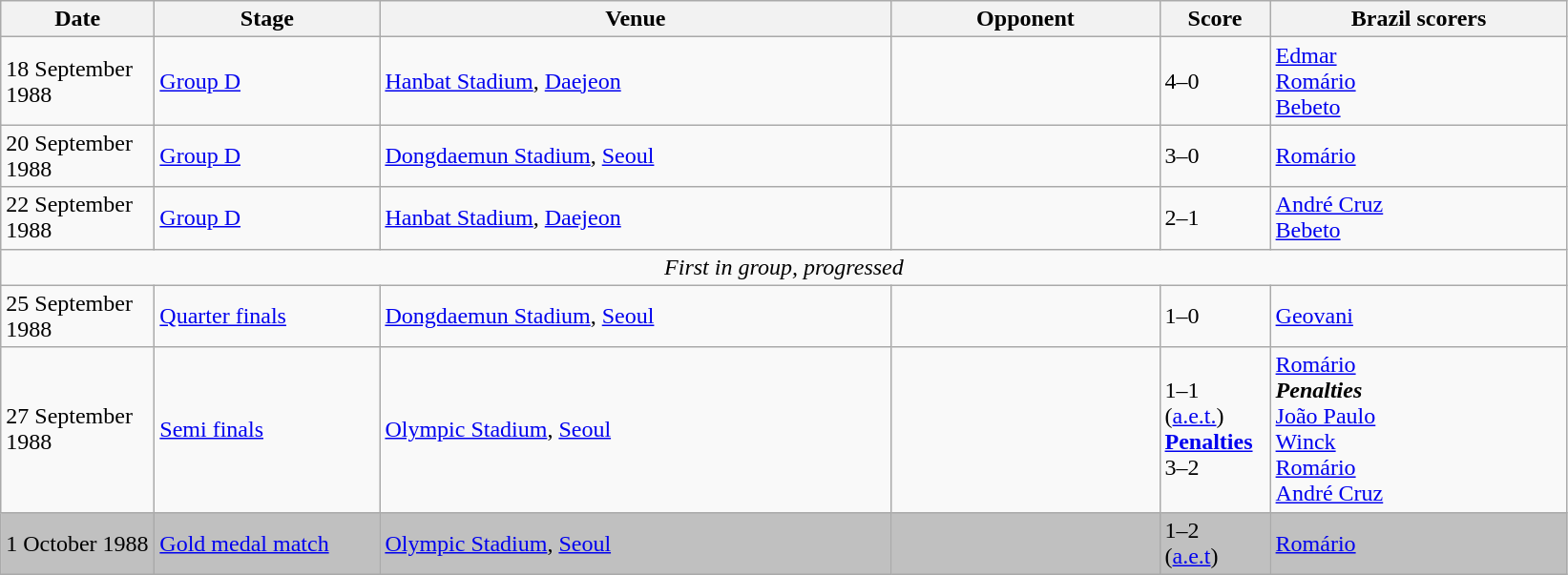<table class="wikitable">
<tr>
<th width=100px>Date</th>
<th width=150px>Stage</th>
<th width=350px>Venue</th>
<th width=180px>Opponent</th>
<th width=70px>Score</th>
<th width=200px>Brazil scorers</th>
</tr>
<tr>
<td>18 September 1988</td>
<td><a href='#'>Group D</a></td>
<td><a href='#'>Hanbat Stadium</a>, <a href='#'>Daejeon</a></td>
<td></td>
<td>4–0</td>
<td><a href='#'>Edmar</a>  <br> <a href='#'>Romário</a>  <br> <a href='#'>Bebeto</a> </td>
</tr>
<tr>
<td>20 September 1988</td>
<td><a href='#'>Group D</a></td>
<td><a href='#'>Dongdaemun Stadium</a>, <a href='#'>Seoul</a></td>
<td></td>
<td>3–0</td>
<td><a href='#'>Romário</a> </td>
</tr>
<tr>
<td>22 September 1988</td>
<td><a href='#'>Group D</a></td>
<td><a href='#'>Hanbat Stadium</a>, <a href='#'>Daejeon</a></td>
<td></td>
<td>2–1</td>
<td><a href='#'>André Cruz</a>  <br> <a href='#'>Bebeto</a> </td>
</tr>
<tr>
<td colspan="6" style="text-align:center;"><em>First in group, progressed</em></td>
</tr>
<tr>
<td>25 September 1988</td>
<td><a href='#'>Quarter finals</a></td>
<td><a href='#'>Dongdaemun Stadium</a>, <a href='#'>Seoul</a></td>
<td></td>
<td>1–0</td>
<td><a href='#'>Geovani</a> </td>
</tr>
<tr>
<td>27 September 1988</td>
<td><a href='#'>Semi finals</a></td>
<td><a href='#'>Olympic Stadium</a>, <a href='#'>Seoul</a></td>
<td></td>
<td>1–1 <br> (<a href='#'>a.e.t.</a>) <br> <strong><a href='#'>Penalties</a></strong> <br> 3–2</td>
<td><a href='#'>Romário</a> <br><strong><em>Penalties</em></strong>
<br>
<a href='#'>João Paulo</a>  <br> <a href='#'>Winck</a>  <br> <a href='#'>Romário</a>  <br> <a href='#'>André Cruz</a> </td>
</tr>
<tr style="background:silver;">
<td>1 October 1988</td>
<td><a href='#'>Gold medal match</a></td>
<td><a href='#'>Olympic Stadium</a>, <a href='#'>Seoul</a></td>
<td></td>
<td>1–2 <br> (<a href='#'>a.e.t</a>)</td>
<td><a href='#'>Romário</a> </td>
</tr>
</table>
